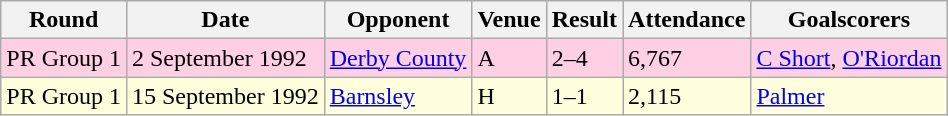<table class="wikitable">
<tr>
<th>Round</th>
<th>Date</th>
<th>Opponent</th>
<th>Venue</th>
<th>Result</th>
<th>Attendance</th>
<th>Goalscorers</th>
</tr>
<tr style="background-color: #ffd0e3;">
<td>PR Group 1</td>
<td>2 September 1992</td>
<td><a href='#'>Derby County</a></td>
<td>A</td>
<td>2–4</td>
<td>6,767</td>
<td><a href='#'>C Short</a>, <a href='#'>O'Riordan</a></td>
</tr>
<tr style="background-color: #ffffdd;">
<td>PR Group 1</td>
<td>15 September 1992</td>
<td><a href='#'>Barnsley</a></td>
<td>H</td>
<td>1–1</td>
<td>2,115</td>
<td><a href='#'>Palmer</a></td>
</tr>
</table>
